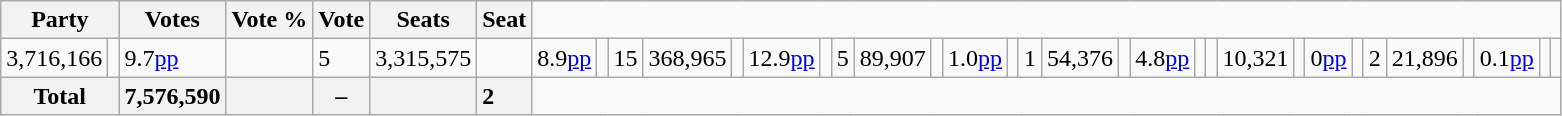<table class=wikitable style="text-align:right;">
<tr>
<th colspan=2>Party</th>
<th>Votes</th>
<th>Vote %</th>
<th>Vote </th>
<th>Seats</th>
<th>Seat </th>
</tr>
<tr>
<td>3,716,166</td>
<td style="text-align:center;"></td>
<td style="text-align:left;"> 9.7<a href='#'>pp</a></td>
<td style="text-align:center;"></td>
<td style="text-align:left;"> 5<br></td>
<td>3,315,575</td>
<td style="text-align:center;"></td>
<td style="text-align:left;"> 8.9<a href='#'>pp</a></td>
<td style="text-align:center;"></td>
<td style="text-align:left;"> 15<br></td>
<td>368,965</td>
<td style="text-align:center;"></td>
<td style="text-align:left;"> 12.9<a href='#'>pp</a></td>
<td style="text-align:center;"></td>
<td style="text-align:left;"> 5<br></td>
<td>89,907</td>
<td style="text-align:center;"></td>
<td style="text-align:left;"> 1.0<a href='#'>pp</a></td>
<td style="text-align:center;"></td>
<td style="text-align:left;"> 1<br></td>
<td>54,376</td>
<td style="text-align:center;"></td>
<td style="text-align:left;"> 4.8<a href='#'>pp</a></td>
<td style="text-align:center;"></td>
<td style="text-align:left;"><br></td>
<td>10,321</td>
<td style="text-align:center;"></td>
<td style="text-align:left;"> 0<a href='#'>pp</a></td>
<td style="text-align:center;"></td>
<td style="text-align:left;"> 2<br></td>
<td>21,896</td>
<td style="text-align:center;"></td>
<td style="text-align:left;"> 0.1<a href='#'>pp</a></td>
<td style="text-align:center;"></td>
<td style="text-align:left;"></td>
</tr>
<tr>
<th colspan="2">Total</th>
<th>7,576,590</th>
<th></th>
<th>–</th>
<th></th>
<th style="text-align:left;"> 2</th>
</tr>
</table>
